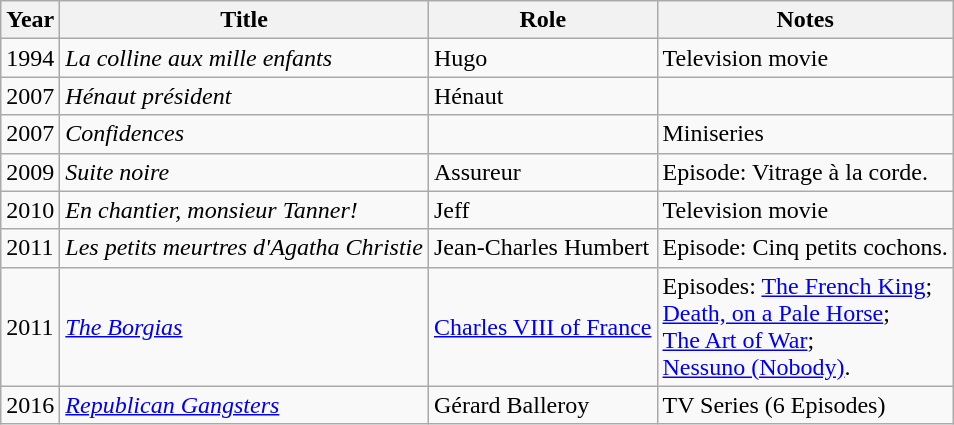<table class="wikitable sortable">
<tr>
<th>Year</th>
<th>Title</th>
<th>Role</th>
<th class="unsortable">Notes</th>
</tr>
<tr>
<td>1994</td>
<td><em>La colline aux mille enfants</em></td>
<td>Hugo</td>
<td>Television movie</td>
</tr>
<tr>
<td>2007</td>
<td><em>Hénaut président</em></td>
<td>Hénaut</td>
<td></td>
</tr>
<tr>
<td>2007</td>
<td><em>Confidences</em></td>
<td></td>
<td>Miniseries</td>
</tr>
<tr>
<td>2009</td>
<td><em>Suite noire</em></td>
<td>Assureur</td>
<td>Episode: Vitrage à la corde.</td>
</tr>
<tr>
<td>2010</td>
<td><em>En chantier, monsieur Tanner!</em></td>
<td>Jeff</td>
<td>Television movie</td>
</tr>
<tr>
<td>2011</td>
<td><em>Les petits meurtres d'Agatha Christie</em></td>
<td>Jean-Charles Humbert</td>
<td>Episode: Cinq petits cochons.</td>
</tr>
<tr>
<td>2011</td>
<td><a href='#'><em>The Borgias</em></a></td>
<td><a href='#'>Charles VIII of France</a></td>
<td>Episodes: <a href='#'>The French King</a>;<br><a href='#'>Death, on a Pale Horse</a>;<br><a href='#'>The Art of War</a>;<br><a href='#'>Nessuno (Nobody)</a>.</td>
</tr>
<tr>
<td>2016</td>
<td><em><a href='#'>Republican Gangsters</a></em></td>
<td>Gérard Balleroy</td>
<td>TV Series (6 Episodes)</td>
</tr>
</table>
